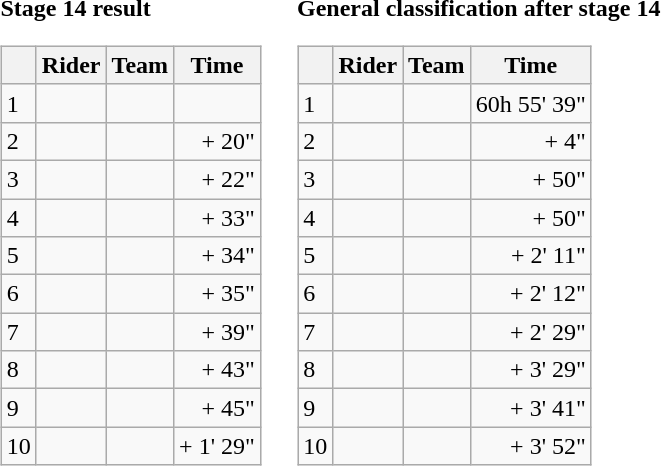<table>
<tr>
<td><strong>Stage 14 result</strong><br><table class="wikitable">
<tr>
<th></th>
<th>Rider</th>
<th>Team</th>
<th>Time</th>
</tr>
<tr>
<td>1</td>
<td></td>
<td></td>
<td align="right"></td>
</tr>
<tr>
<td>2</td>
<td></td>
<td></td>
<td align="right">+ 20"</td>
</tr>
<tr>
<td>3</td>
<td></td>
<td></td>
<td align="right">+ 22"</td>
</tr>
<tr>
<td>4</td>
<td> </td>
<td></td>
<td align="right">+ 33"</td>
</tr>
<tr>
<td>5</td>
<td></td>
<td></td>
<td align="right">+ 34"</td>
</tr>
<tr>
<td>6</td>
<td></td>
<td></td>
<td align="right">+ 35"</td>
</tr>
<tr>
<td>7</td>
<td></td>
<td></td>
<td align="right">+ 39"</td>
</tr>
<tr>
<td>8</td>
<td><del></del> </td>
<td><del></del></td>
<td align="right">+ 43"</td>
</tr>
<tr>
<td>9</td>
<td></td>
<td></td>
<td align="right">+ 45"</td>
</tr>
<tr>
<td>10</td>
<td></td>
<td></td>
<td align="right">+ 1' 29"</td>
</tr>
</table>
</td>
<td></td>
<td><strong>General classification after stage 14</strong><br><table class="wikitable">
<tr>
<th></th>
<th>Rider</th>
<th>Team</th>
<th>Time</th>
</tr>
<tr>
<td>1</td>
<td> </td>
<td></td>
<td align="right">60h 55' 39"</td>
</tr>
<tr>
<td>2</td>
<td> </td>
<td></td>
<td align="right">+ 4"</td>
</tr>
<tr>
<td>3</td>
<td></td>
<td></td>
<td align="right">+ 50"</td>
</tr>
<tr>
<td>4</td>
<td></td>
<td></td>
<td align="right">+ 50"</td>
</tr>
<tr>
<td>5</td>
<td></td>
<td></td>
<td align="right">+ 2' 11"</td>
</tr>
<tr>
<td>6</td>
<td></td>
<td></td>
<td align="right">+ 2' 12"</td>
</tr>
<tr>
<td>7</td>
<td></td>
<td></td>
<td align="right">+ 2' 29"</td>
</tr>
<tr>
<td>8</td>
<td></td>
<td></td>
<td align="right">+ 3' 29"</td>
</tr>
<tr>
<td>9</td>
<td></td>
<td></td>
<td align="right">+ 3' 41"</td>
</tr>
<tr>
<td>10</td>
<td></td>
<td></td>
<td align="right">+ 3' 52"</td>
</tr>
</table>
</td>
</tr>
</table>
